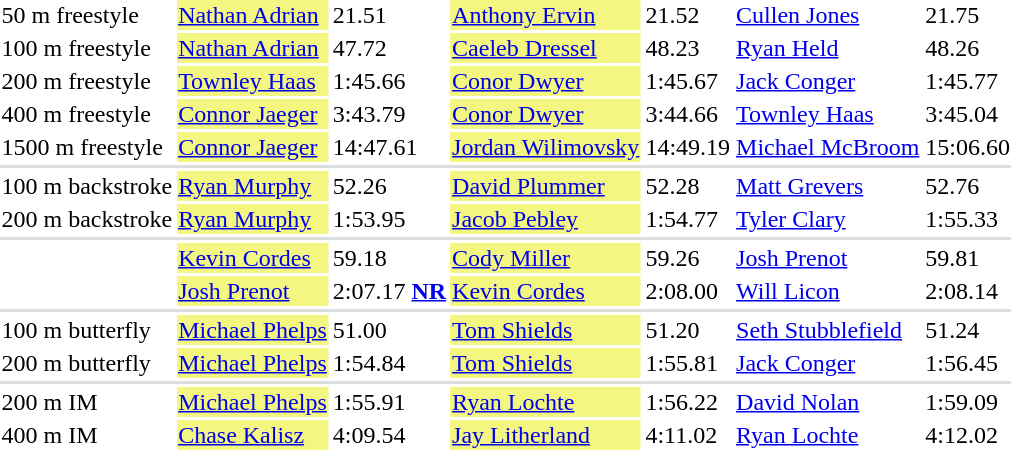<table>
<tr valign="top">
<td>50 m freestyle</td>
<td bgcolor=#F3F781><a href='#'>Nathan Adrian</a></td>
<td>21.51</td>
<td bgcolor=#F3F781><a href='#'>Anthony Ervin</a></td>
<td>21.52</td>
<td><a href='#'>Cullen Jones</a></td>
<td>21.75</td>
</tr>
<tr valign="top">
<td>100 m freestyle</td>
<td bgcolor=#F3F781><a href='#'>Nathan Adrian</a></td>
<td>47.72</td>
<td bgcolor=#F3F781><a href='#'>Caeleb Dressel</a></td>
<td>48.23</td>
<td><a href='#'>Ryan Held</a></td>
<td>48.26</td>
</tr>
<tr valign="top">
<td>200 m freestyle</td>
<td bgcolor=#F3F781><a href='#'>Townley Haas</a></td>
<td>1:45.66</td>
<td bgcolor=#F3F781><a href='#'>Conor Dwyer</a></td>
<td>1:45.67</td>
<td><a href='#'>Jack Conger</a></td>
<td>1:45.77</td>
</tr>
<tr valign="top">
<td>400 m freestyle</td>
<td bgcolor=#F3F781><a href='#'>Connor Jaeger</a></td>
<td>3:43.79</td>
<td bgcolor=#F3F781><a href='#'>Conor Dwyer</a></td>
<td>3:44.66</td>
<td><a href='#'>Townley Haas</a></td>
<td>3:45.04</td>
</tr>
<tr valign="top">
<td>1500 m freestyle</td>
<td bgcolor=#F3F781><a href='#'>Connor Jaeger</a></td>
<td>14:47.61</td>
<td bgcolor=#F3F781><a href='#'>Jordan Wilimovsky</a></td>
<td>14:49.19</td>
<td><a href='#'>Michael McBroom</a></td>
<td>15:06.60</td>
</tr>
<tr bgcolor=#DDDDDD>
<td colspan=7></td>
</tr>
<tr valign="top">
<td>100 m backstroke</td>
<td bgcolor=#F3F781><a href='#'>Ryan Murphy</a></td>
<td>52.26</td>
<td bgcolor=#F3F781><a href='#'>David Plummer</a></td>
<td>52.28</td>
<td><a href='#'>Matt Grevers</a></td>
<td>52.76</td>
</tr>
<tr valign="top">
<td>200 m backstroke</td>
<td bgcolor=#F3F781><a href='#'>Ryan Murphy</a></td>
<td>1:53.95</td>
<td bgcolor=#F3F781><a href='#'>Jacob Pebley</a></td>
<td>1:54.77</td>
<td><a href='#'>Tyler Clary</a></td>
<td>1:55.33</td>
</tr>
<tr bgcolor=#DDDDDD>
<td colspan=7></td>
</tr>
<tr valign="top">
<td></td>
<td bgcolor=#F3F781><a href='#'>Kevin Cordes</a></td>
<td>59.18</td>
<td bgcolor=#F3F781><a href='#'>Cody Miller</a></td>
<td>59.26</td>
<td><a href='#'>Josh Prenot</a></td>
<td>59.81</td>
</tr>
<tr valign="top">
<td></td>
<td bgcolor=#F3F781><a href='#'>Josh Prenot</a></td>
<td>2:07.17 <strong><a href='#'>NR</a></strong></td>
<td bgcolor=#F3F781><a href='#'>Kevin Cordes</a></td>
<td>2:08.00</td>
<td><a href='#'>Will Licon</a></td>
<td>2:08.14</td>
</tr>
<tr bgcolor=#DDDDDD>
<td colspan=7></td>
</tr>
<tr valign="top">
<td>100 m butterfly</td>
<td bgcolor=#F3F781><a href='#'>Michael Phelps</a></td>
<td>51.00</td>
<td bgcolor=#F3F781><a href='#'>Tom Shields</a></td>
<td>51.20</td>
<td><a href='#'>Seth Stubblefield</a></td>
<td>51.24</td>
</tr>
<tr valign="top">
<td>200 m butterfly</td>
<td bgcolor=#F3F781><a href='#'>Michael Phelps</a></td>
<td>1:54.84</td>
<td bgcolor=#F3F781><a href='#'>Tom Shields</a></td>
<td>1:55.81</td>
<td><a href='#'>Jack Conger</a></td>
<td>1:56.45</td>
</tr>
<tr bgcolor=#DDDDDD>
<td colspan=7></td>
</tr>
<tr valign="top">
<td>200 m IM</td>
<td bgcolor=#F3F781><a href='#'>Michael Phelps</a></td>
<td>1:55.91</td>
<td bgcolor=#F3F781><a href='#'>Ryan Lochte</a></td>
<td>1:56.22</td>
<td><a href='#'>David Nolan</a></td>
<td>1:59.09</td>
</tr>
<tr valign="top">
<td>400 m IM</td>
<td bgcolor=#F3F781><a href='#'>Chase Kalisz</a></td>
<td>4:09.54</td>
<td bgcolor=#F3F781><a href='#'>Jay Litherland</a></td>
<td>4:11.02</td>
<td><a href='#'>Ryan Lochte</a></td>
<td>4:12.02</td>
</tr>
</table>
